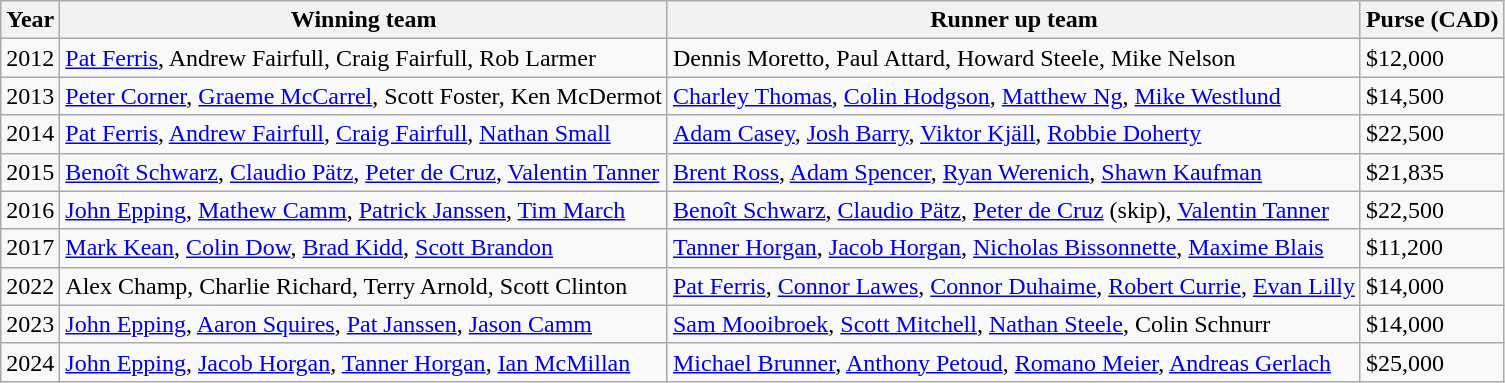<table class="wikitable">
<tr>
<th scope="col">Year</th>
<th scope="col">Winning team</th>
<th scope="col">Runner up team</th>
<th scope="col">Purse (CAD)</th>
</tr>
<tr>
<td>2012</td>
<td> <a href='#'>Pat Ferris</a>, Andrew Fairfull, Craig Fairfull, Rob Larmer</td>
<td> Dennis Moretto, Paul Attard, Howard Steele, Mike Nelson</td>
<td>$12,000</td>
</tr>
<tr>
<td>2013</td>
<td> <a href='#'>Peter Corner</a>, <a href='#'>Graeme McCarrel</a>, Scott Foster, Ken McDermot</td>
<td> <a href='#'>Charley Thomas</a>, <a href='#'>Colin Hodgson</a>, <a href='#'>Matthew Ng</a>, <a href='#'>Mike Westlund</a></td>
<td>$14,500</td>
</tr>
<tr>
<td>2014</td>
<td> <a href='#'>Pat Ferris</a>, <a href='#'>Andrew Fairfull</a>, <a href='#'>Craig Fairfull</a>, <a href='#'>Nathan Small</a></td>
<td> <a href='#'>Adam Casey</a>, <a href='#'>Josh Barry</a>, <a href='#'>Viktor Kjäll</a>, <a href='#'>Robbie Doherty</a></td>
<td>$22,500</td>
</tr>
<tr>
<td>2015</td>
<td> <a href='#'>Benoît Schwarz</a>, <a href='#'>Claudio Pätz</a>, <a href='#'>Peter de Cruz</a>, <a href='#'>Valentin Tanner</a></td>
<td> <a href='#'>Brent Ross</a>, <a href='#'>Adam Spencer</a>, <a href='#'>Ryan Werenich</a>, <a href='#'>Shawn Kaufman</a></td>
<td>$21,835</td>
</tr>
<tr>
<td>2016</td>
<td> <a href='#'>John Epping</a>, <a href='#'>Mathew Camm</a>, <a href='#'>Patrick Janssen</a>, <a href='#'>Tim March</a></td>
<td> <a href='#'>Benoît Schwarz</a>, <a href='#'>Claudio Pätz</a>, <a href='#'>Peter de Cruz</a> (skip), <a href='#'>Valentin Tanner</a></td>
<td>$22,500</td>
</tr>
<tr>
<td>2017</td>
<td> <a href='#'>Mark Kean</a>, <a href='#'>Colin Dow</a>, <a href='#'>Brad Kidd</a>, <a href='#'>Scott Brandon</a></td>
<td> <a href='#'>Tanner Horgan</a>, <a href='#'>Jacob Horgan</a>, <a href='#'>Nicholas Bissonnette</a>, <a href='#'>Maxime Blais</a></td>
<td>$11,200</td>
</tr>
<tr>
<td>2022</td>
<td> Alex Champ, Charlie Richard, Terry Arnold, Scott Clinton</td>
<td> <a href='#'>Pat Ferris</a>, <a href='#'>Connor Lawes</a>, <a href='#'>Connor Duhaime</a>, <a href='#'>Robert Currie</a>, <a href='#'>Evan Lilly</a></td>
<td>$14,000</td>
</tr>
<tr>
<td>2023</td>
<td> <a href='#'>John Epping</a>, <a href='#'>Aaron Squires</a>, <a href='#'>Pat Janssen</a>, <a href='#'>Jason Camm</a></td>
<td> <a href='#'>Sam Mooibroek</a>, <a href='#'>Scott Mitchell</a>, <a href='#'>Nathan Steele</a>, Colin Schnurr</td>
<td>$14,000</td>
</tr>
<tr>
<td>2024</td>
<td> <a href='#'>John Epping</a>, <a href='#'>Jacob Horgan</a>, <a href='#'>Tanner Horgan</a>, <a href='#'>Ian McMillan</a></td>
<td> <a href='#'>Michael Brunner</a>, <a href='#'>Anthony Petoud</a>, <a href='#'>Romano Meier</a>, <a href='#'>Andreas Gerlach</a></td>
<td>$25,000</td>
</tr>
</table>
